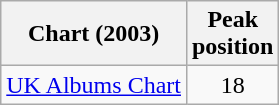<table class="wikitable">
<tr>
<th align="left">Chart (2003)</th>
<th align="left">Peak<br>position</th>
</tr>
<tr>
<td align="left"><a href='#'>UK Albums Chart</a></td>
<td align="center">18</td>
</tr>
</table>
